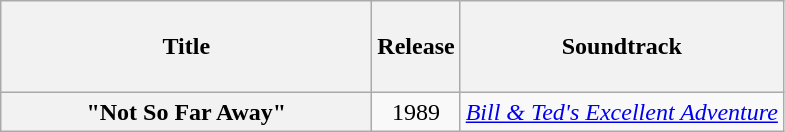<table class="wikitable plainrowheaders" style="text-align:center;">
<tr>
<th scope="col" style="width:15em;"><br>Title<br><br></th>
<th scope="col">Release</th>
<th scope="col">Soundtrack</th>
</tr>
<tr>
<th scope="row">"Not So Far Away"</th>
<td>1989</td>
<td><em><a href='#'>Bill & Ted's Excellent Adventure</a></em></td>
</tr>
</table>
